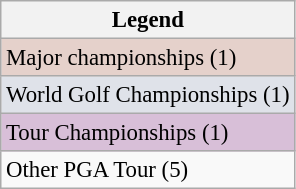<table class="wikitable" style="font-size:95%;">
<tr>
<th>Legend</th>
</tr>
<tr style="background:#e5d1cb;">
<td>Major championships (1)</td>
</tr>
<tr style="background:#dfe2e9;">
<td>World Golf Championships (1)</td>
</tr>
<tr style="background:thistle;">
<td>Tour Championships (1)</td>
</tr>
<tr>
<td>Other PGA Tour (5)</td>
</tr>
</table>
